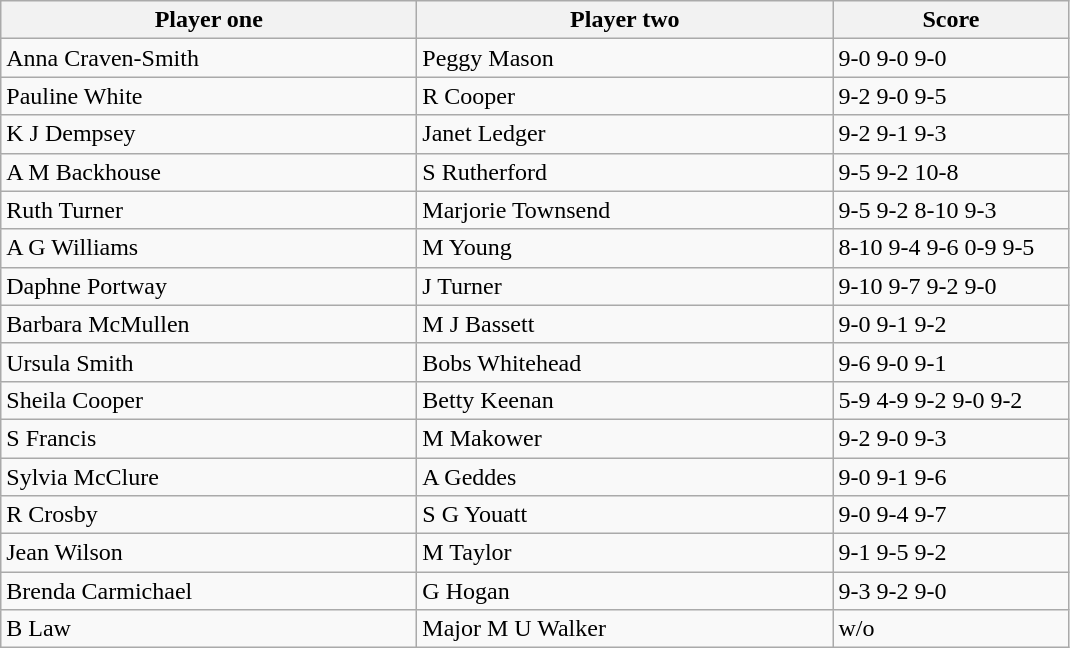<table class="wikitable">
<tr>
<th width=270>Player one</th>
<th width=270>Player two</th>
<th width=150>Score</th>
</tr>
<tr>
<td>Anna Craven-Smith</td>
<td>Peggy Mason</td>
<td>9-0 9-0 9-0</td>
</tr>
<tr>
<td>Pauline White</td>
<td>R Cooper</td>
<td>9-2 9-0 9-5</td>
</tr>
<tr>
<td>K J Dempsey</td>
<td>Janet Ledger</td>
<td>9-2 9-1 9-3</td>
</tr>
<tr>
<td>A M Backhouse</td>
<td>S Rutherford</td>
<td>9-5 9-2 10-8</td>
</tr>
<tr>
<td>Ruth Turner</td>
<td>Marjorie Townsend</td>
<td>9-5 9-2 8-10 9-3</td>
</tr>
<tr>
<td>A G Williams</td>
<td>M Young</td>
<td>8-10 9-4 9-6 0-9 9-5</td>
</tr>
<tr>
<td>Daphne Portway</td>
<td>J Turner</td>
<td>9-10 9-7 9-2 9-0</td>
</tr>
<tr>
<td>Barbara McMullen</td>
<td>M J Bassett</td>
<td>9-0 9-1 9-2</td>
</tr>
<tr>
<td>Ursula Smith</td>
<td>Bobs Whitehead</td>
<td>9-6 9-0 9-1</td>
</tr>
<tr>
<td>Sheila Cooper</td>
<td>Betty Keenan</td>
<td>5-9 4-9 9-2 9-0 9-2</td>
</tr>
<tr>
<td>S Francis</td>
<td>M Makower</td>
<td>9-2 9-0 9-3</td>
</tr>
<tr>
<td>Sylvia McClure</td>
<td>A Geddes</td>
<td>9-0 9-1 9-6</td>
</tr>
<tr>
<td>R Crosby</td>
<td>S G Youatt</td>
<td>9-0 9-4 9-7</td>
</tr>
<tr>
<td>Jean Wilson</td>
<td>M Taylor</td>
<td>9-1 9-5 9-2</td>
</tr>
<tr>
<td>Brenda Carmichael</td>
<td>G Hogan</td>
<td>9-3 9-2 9-0</td>
</tr>
<tr>
<td>B Law</td>
<td> Major M U Walker</td>
<td>w/o</td>
</tr>
</table>
